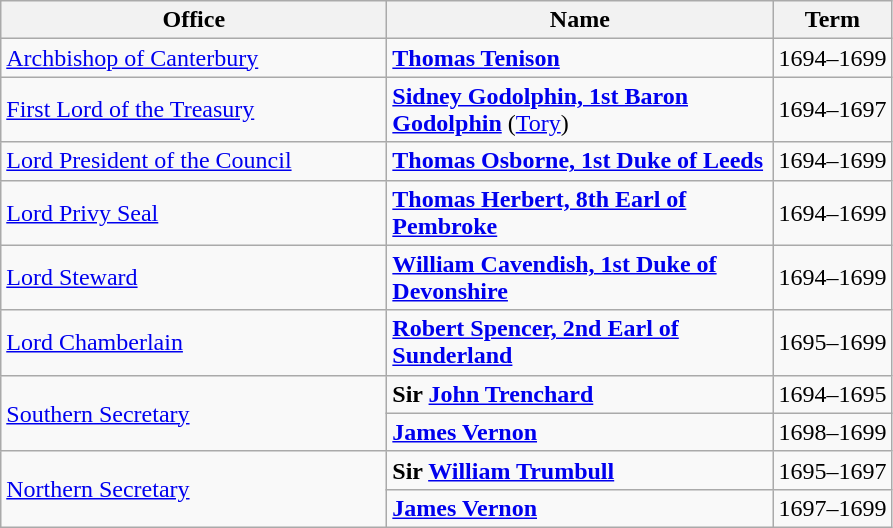<table class=wikitable>
<tr>
<th width=250>Office</th>
<th width=250>Name</th>
<th>Term</th>
</tr>
<tr>
<td><a href='#'>Archbishop of Canterbury</a></td>
<td><strong><a href='#'>Thomas Tenison</a></strong></td>
<td>1694–1699</td>
</tr>
<tr>
<td><a href='#'>First Lord of the Treasury</a></td>
<td><strong><a href='#'>Sidney Godolphin, 1st Baron Godolphin</a></strong> (<a href='#'>Tory</a>)</td>
<td>1694–1697</td>
</tr>
<tr>
<td><a href='#'>Lord President of the Council</a></td>
<td><strong><a href='#'>Thomas Osborne, 1st Duke of Leeds</a></strong></td>
<td>1694–1699</td>
</tr>
<tr>
<td><a href='#'>Lord Privy Seal</a></td>
<td><strong><a href='#'>Thomas Herbert, 8th Earl of Pembroke</a></strong></td>
<td>1694–1699</td>
</tr>
<tr>
<td><a href='#'>Lord Steward</a></td>
<td><strong><a href='#'>William Cavendish, 1st Duke of Devonshire</a></strong></td>
<td>1694–1699</td>
</tr>
<tr>
<td><a href='#'>Lord Chamberlain</a></td>
<td><strong><a href='#'>Robert Spencer, 2nd Earl of Sunderland</a></strong></td>
<td>1695–1699</td>
</tr>
<tr>
<td rowspan="2"><a href='#'>Southern Secretary</a></td>
<td><strong>Sir <a href='#'>John Trenchard</a></strong></td>
<td>1694–1695</td>
</tr>
<tr>
<td><strong><a href='#'>James Vernon</a></strong></td>
<td>1698–1699</td>
</tr>
<tr>
<td rowspan="2"><a href='#'>Northern Secretary</a></td>
<td><strong>Sir <a href='#'>William Trumbull</a></strong></td>
<td>1695–1697</td>
</tr>
<tr>
<td><strong><a href='#'>James Vernon</a></strong></td>
<td>1697–1699</td>
</tr>
</table>
